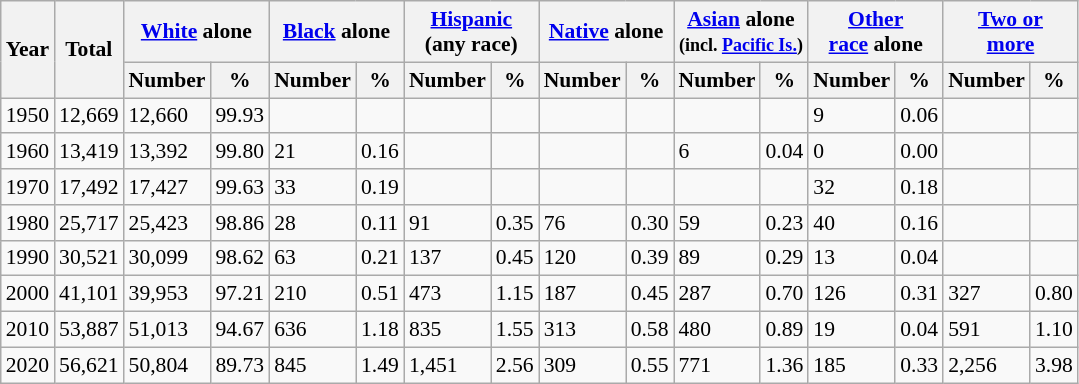<table class="wikitable sortable" style="font-size: 90%;">
<tr>
<th rowspan="2">Year</th>
<th rowspan="2">Total</th>
<th colspan="2"><a href='#'>White</a> alone</th>
<th colspan="2"><a href='#'>Black</a> alone</th>
<th colspan="2"><a href='#'>Hispanic</a> <br>(any race)</th>
<th colspan="2"><a href='#'>Native</a> alone</th>
<th colspan="2"><a href='#'>Asian</a> alone<br><small>(incl. <a href='#'>Pacific Is.</a>)</small></th>
<th colspan="2"><a href='#'>Other<br>race</a> alone</th>
<th colspan="2"><a href='#'>Two or<br> more</a></th>
</tr>
<tr>
<th>Number</th>
<th>%</th>
<th>Number</th>
<th>%</th>
<th>Number</th>
<th>%</th>
<th>Number</th>
<th>%</th>
<th>Number</th>
<th>%</th>
<th>Number</th>
<th>%</th>
<th>Number</th>
<th>%</th>
</tr>
<tr>
<td>1950</td>
<td>12,669</td>
<td>12,660</td>
<td>99.93</td>
<td></td>
<td></td>
<td></td>
<td></td>
<td></td>
<td></td>
<td></td>
<td></td>
<td>9</td>
<td>0.06</td>
<td></td>
<td></td>
</tr>
<tr>
<td>1960</td>
<td>13,419</td>
<td>13,392</td>
<td>99.80</td>
<td>21</td>
<td>0.16</td>
<td></td>
<td></td>
<td></td>
<td></td>
<td>6</td>
<td>0.04</td>
<td>0</td>
<td>0.00</td>
<td></td>
<td></td>
</tr>
<tr>
<td>1970</td>
<td>17,492</td>
<td>17,427</td>
<td>99.63</td>
<td>33</td>
<td>0.19</td>
<td></td>
<td></td>
<td></td>
<td></td>
<td></td>
<td></td>
<td>32</td>
<td>0.18</td>
<td></td>
<td></td>
</tr>
<tr>
<td>1980</td>
<td>25,717</td>
<td>25,423</td>
<td>98.86</td>
<td>28</td>
<td>0.11</td>
<td>91</td>
<td>0.35</td>
<td>76</td>
<td>0.30</td>
<td>59</td>
<td>0.23</td>
<td>40</td>
<td>0.16</td>
<td></td>
<td></td>
</tr>
<tr>
<td>1990</td>
<td>30,521</td>
<td>30,099</td>
<td>98.62</td>
<td>63</td>
<td>0.21</td>
<td>137</td>
<td>0.45</td>
<td>120</td>
<td>0.39</td>
<td>89</td>
<td>0.29</td>
<td>13</td>
<td>0.04</td>
<td></td>
<td></td>
</tr>
<tr>
<td>2000</td>
<td>41,101</td>
<td>39,953</td>
<td>97.21</td>
<td>210</td>
<td>0.51</td>
<td>473</td>
<td>1.15</td>
<td>187</td>
<td>0.45</td>
<td>287</td>
<td>0.70</td>
<td>126</td>
<td>0.31</td>
<td>327</td>
<td>0.80</td>
</tr>
<tr>
<td>2010</td>
<td>53,887</td>
<td>51,013</td>
<td>94.67</td>
<td>636</td>
<td>1.18</td>
<td>835</td>
<td>1.55</td>
<td>313</td>
<td>0.58</td>
<td>480</td>
<td>0.89</td>
<td>19</td>
<td>0.04</td>
<td>591</td>
<td>1.10</td>
</tr>
<tr>
<td>2020</td>
<td>56,621</td>
<td>50,804</td>
<td>89.73</td>
<td>845</td>
<td>1.49</td>
<td>1,451</td>
<td>2.56</td>
<td>309</td>
<td>0.55</td>
<td>771</td>
<td>1.36</td>
<td>185</td>
<td>0.33</td>
<td>2,256</td>
<td>3.98</td>
</tr>
</table>
